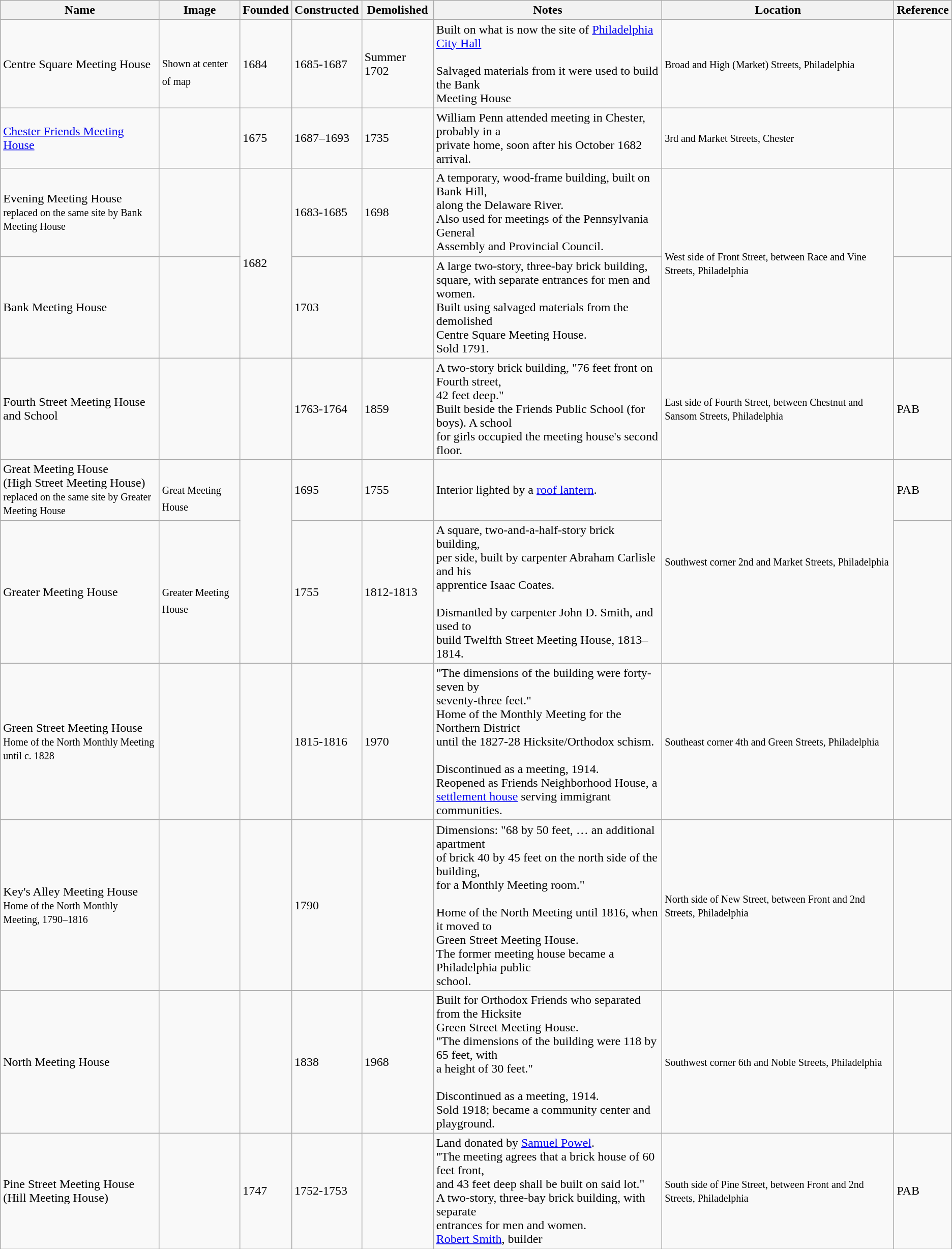<table class="wikitable sortable">
<tr>
<th>Name</th>
<th>Image</th>
<th>Founded</th>
<th>Constructed</th>
<th>Demolished</th>
<th>Notes</th>
<th>Location</th>
<th>Reference</th>
</tr>
<tr>
<td>Centre Square Meeting House</td>
<td><br><sub>Shown at center of map</sub></td>
<td>1684</td>
<td>1685-1687</td>
<td>Summer 1702</td>
<td>Built on what is now the site of <a href='#'>Philadelphia City Hall</a><br><br>Salvaged materials from it were used to build the Bank<br>Meeting House</td>
<td><small>Broad and High (Market) Streets, Philadelphia</small></td>
<td></td>
</tr>
<tr>
<td><a href='#'>Chester Friends Meeting House</a></td>
<td></td>
<td>1675</td>
<td>1687–1693</td>
<td>1735</td>
<td>William Penn attended meeting in Chester, probably in a<br>private home, soon after his October 1682 arrival.</td>
<td><small>3rd and Market Streets, Chester</small></td>
<td></td>
</tr>
<tr>
<td>Evening Meeting House<br><small>replaced on the same site by Bank Meeting House</small></td>
<td></td>
<td rowspan="2">1682</td>
<td>1683-1685</td>
<td>1698</td>
<td>A temporary, wood-frame building, built on Bank Hill,<br>along the Delaware River.<br>Also used for meetings of the Pennsylvania General<br>Assembly and Provincial Council.</td>
<td rowspan="2"><small>West side of Front Street, between Race and Vine Streets, Philadelphia</small></td>
<td></td>
</tr>
<tr>
<td>Bank Meeting House</td>
<td></td>
<td>1703</td>
<td></td>
<td>A large two-story, three-bay brick building, <br>square, with separate entrances for men and women.<br>Built using salvaged materials from the demolished<br>Centre Square Meeting House.<br>Sold 1791.</td>
<td></td>
</tr>
<tr>
<td>Fourth Street Meeting House and School</td>
<td></td>
<td></td>
<td>1763-1764</td>
<td>1859</td>
<td>A two-story brick building, "76 feet front on Fourth street,<br>42 feet deep."<br>Built beside the Friends Public School (for boys). A school<br>for girls occupied the meeting house's second floor.</td>
<td><small>East side of Fourth Street, between Chestnut and Sansom Streets, Philadelphia</small></td>
<td>PAB</td>
</tr>
<tr>
<td>Great Meeting House<br>(High Street Meeting House)<br><small>replaced on the same site by Greater Meeting House</small></td>
<td><br><sub>Great Meeting House</sub></td>
<td rowspan="2"></td>
<td>1695</td>
<td>1755</td>
<td>Interior lighted by a <a href='#'>roof lantern</a>.</td>
<td rowspan="2"><small>Southwest corner 2nd and Market Streets, Philadelphia</small></td>
<td>PAB</td>
</tr>
<tr>
<td>Greater Meeting House</td>
<td><br><sub>Greater Meeting House</sub></td>
<td>1755</td>
<td>1812-1813</td>
<td>A square, two-and-a-half-story brick building, <br>per side, built by carpenter Abraham Carlisle and his<br>apprentice Isaac Coates.<br><br>Dismantled by carpenter John D. Smith, and used to<br>build Twelfth Street Meeting House, 1813–1814.</td>
<td></td>
</tr>
<tr>
<td>Green Street Meeting House<br><small>Home of the North Monthly Meeting until c. 1828</small></td>
<td></td>
<td></td>
<td>1815-1816</td>
<td>1970</td>
<td>"The dimensions of the building were forty-seven by<br>seventy-three feet."<br>Home of the Monthly Meeting for the Northern District<br>until the 1827-28 Hicksite/Orthodox schism.<br><br>Discontinued as a meeting, 1914.<br>Reopened as Friends Neighborhood House, a<br><a href='#'>settlement house</a> serving immigrant communities.</td>
<td><small>Southeast corner 4th and Green Streets, Philadelphia</small></td>
<td></td>
</tr>
<tr>
<td>Key's Alley Meeting House<br><small>Home of the North Monthly Meeting, 1790–1816</small></td>
<td></td>
<td></td>
<td>1790</td>
<td></td>
<td>Dimensions: "68 by 50 feet, … an additional apartment<br>of brick 40 by 45 feet on the north side of the building,<br>for a Monthly Meeting room."<br><br>Home of the North Meeting until 1816, when it moved to<br>Green Street Meeting House.<br>The former meeting house became a Philadelphia public<br>school.</td>
<td><small>North side of New Street, between Front and 2nd Streets, Philadelphia</small></td>
<td></td>
</tr>
<tr>
<td>North Meeting House</td>
<td></td>
<td></td>
<td>1838</td>
<td>1968</td>
<td>Built for Orthodox Friends who separated from the Hicksite<br>Green Street Meeting House.<br>"The dimensions of the building were 118 by 65 feet, with<br>a height of 30 feet."<br><br>Discontinued as a meeting, 1914.<br>Sold 1918; became a community center and playground.</td>
<td><small>Southwest corner 6th and Noble Streets, Philadelphia</small></td>
<td></td>
</tr>
<tr>
<td>Pine Street Meeting House<br>(Hill Meeting House)</td>
<td></td>
<td>1747</td>
<td>1752-1753</td>
<td></td>
<td>Land donated by <a href='#'>Samuel Powel</a>.<br>"The meeting agrees that a brick house of 60 feet front,<br>and 43 feet deep shall be built on said lot."<br>A two-story, three-bay brick building, with separate<br>entrances for men and women.<br><a href='#'>Robert Smith</a>, builder</td>
<td><small>South side of Pine Street, between Front and 2nd Streets, Philadelphia</small></td>
<td>PAB</td>
</tr>
</table>
